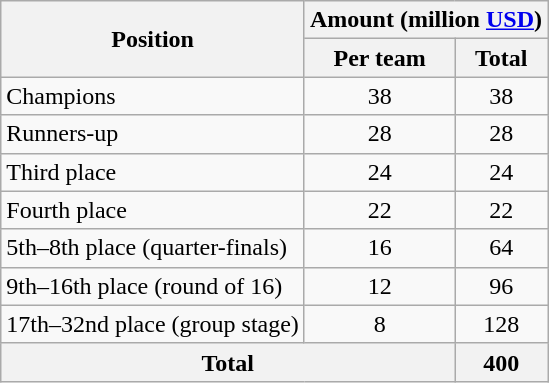<table class="wikitable" style="text-align:center">
<tr>
<th rowspan="2">Position</th>
<th colspan="2">Amount (million <a href='#'>USD</a>)</th>
</tr>
<tr>
<th>Per team</th>
<th>Total</th>
</tr>
<tr>
<td align=left>Champions</td>
<td>38</td>
<td>38</td>
</tr>
<tr>
<td align=left>Runners-up</td>
<td>28</td>
<td>28</td>
</tr>
<tr>
<td align=left>Third place</td>
<td>24</td>
<td>24</td>
</tr>
<tr>
<td align=left>Fourth place</td>
<td>22</td>
<td>22</td>
</tr>
<tr>
<td align=left>5th–8th place (quarter-finals)</td>
<td>16</td>
<td>64</td>
</tr>
<tr>
<td align=left>9th–16th place (round of 16)</td>
<td>12</td>
<td>96</td>
</tr>
<tr>
<td align=left>17th–32nd place (group stage)</td>
<td>8</td>
<td>128</td>
</tr>
<tr>
<th colspan="2">Total</th>
<th>400</th>
</tr>
</table>
